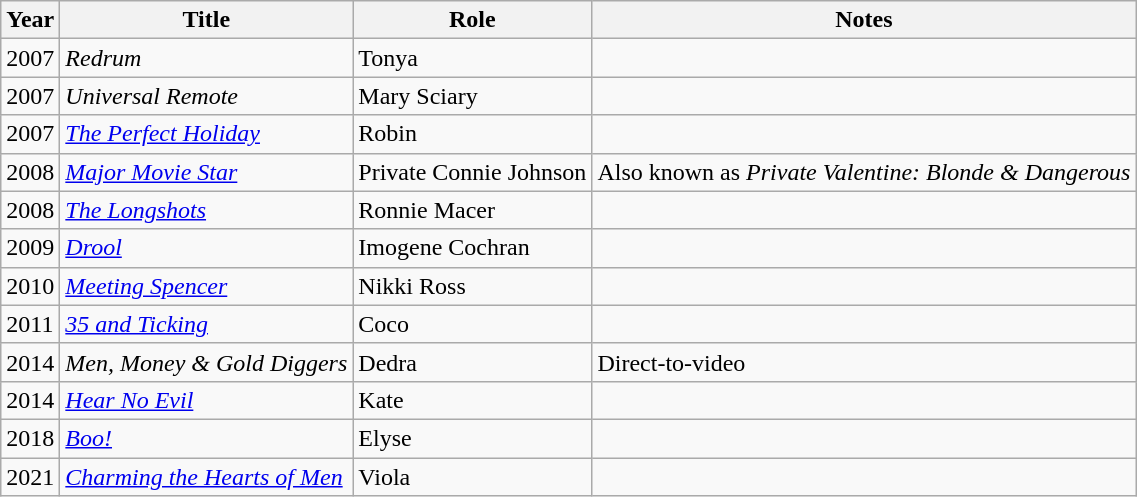<table class="wikitable sortable">
<tr>
<th>Year</th>
<th>Title</th>
<th>Role</th>
<th>Notes</th>
</tr>
<tr>
<td>2007</td>
<td><em>Redrum</em></td>
<td>Tonya</td>
<td></td>
</tr>
<tr>
<td>2007</td>
<td><em>Universal Remote</em></td>
<td>Mary Sciary</td>
<td></td>
</tr>
<tr>
<td>2007</td>
<td><em><a href='#'>The Perfect Holiday</a></em></td>
<td>Robin</td>
<td></td>
</tr>
<tr>
<td>2008</td>
<td><em><a href='#'>Major Movie Star</a></em></td>
<td>Private Connie Johnson</td>
<td>Also known as <em>Private Valentine: Blonde & Dangerous</em></td>
</tr>
<tr>
<td>2008</td>
<td><em><a href='#'>The Longshots</a></em></td>
<td>Ronnie Macer</td>
<td></td>
</tr>
<tr>
<td>2009</td>
<td><em><a href='#'>Drool</a></em></td>
<td>Imogene Cochran</td>
<td></td>
</tr>
<tr>
<td>2010</td>
<td><em><a href='#'>Meeting Spencer</a></em></td>
<td>Nikki Ross</td>
<td></td>
</tr>
<tr>
<td>2011</td>
<td><em><a href='#'>35 and Ticking</a></em></td>
<td>Coco</td>
<td></td>
</tr>
<tr>
<td>2014</td>
<td><em>Men, Money & Gold Diggers</em></td>
<td>Dedra</td>
<td>Direct-to-video</td>
</tr>
<tr>
<td>2014</td>
<td><em><a href='#'>Hear No Evil</a></em></td>
<td>Kate</td>
<td></td>
</tr>
<tr>
<td>2018</td>
<td><em><a href='#'>Boo!</a></em></td>
<td>Elyse</td>
<td></td>
</tr>
<tr>
<td>2021</td>
<td><em><a href='#'>Charming the Hearts of Men</a></em></td>
<td>Viola</td>
<td></td>
</tr>
</table>
